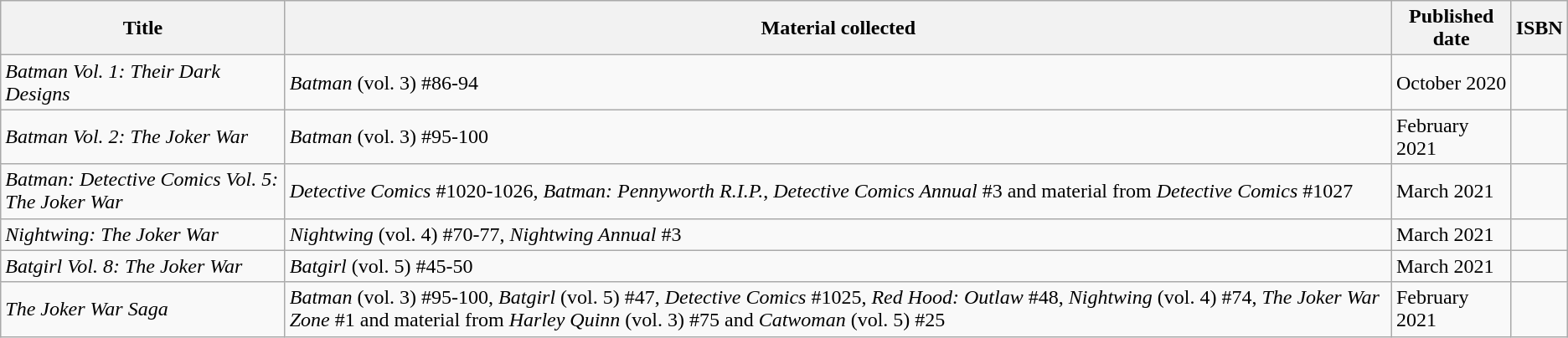<table class="wikitable">
<tr>
<th>Title</th>
<th>Material collected</th>
<th>Published date</th>
<th>ISBN</th>
</tr>
<tr>
<td><em>Batman Vol. 1: Their Dark Designs</em></td>
<td><em>Batman</em> (vol. 3) #86-94</td>
<td>October 2020</td>
<td></td>
</tr>
<tr>
<td><em>Batman Vol. 2: The Joker War</em></td>
<td><em>Batman</em> (vol. 3) #95-100</td>
<td>February 2021</td>
<td></td>
</tr>
<tr>
<td><em>Batman: Detective Comics Vol. 5: The Joker War</em></td>
<td><em>Detective Comics</em> #1020-1026, <em>Batman: Pennyworth R.I.P.</em>, <em>Detective Comics Annual</em> #3 and material from <em>Detective Comics</em> #1027</td>
<td>March 2021</td>
<td></td>
</tr>
<tr>
<td><em>Nightwing: The Joker War</em></td>
<td><em>Nightwing</em> (vol. 4) #70-77, <em>Nightwing Annual</em> #3</td>
<td>March 2021</td>
<td></td>
</tr>
<tr>
<td><em>Batgirl Vol. 8: The Joker War</em></td>
<td><em>Batgirl</em> (vol. 5) #45-50</td>
<td>March 2021</td>
<td></td>
</tr>
<tr>
<td><em>The Joker War Saga</em></td>
<td><em>Batman</em> (vol. 3) #95-100, <em>Batgirl</em> (vol. 5) #47, <em>Detective Comics</em> #1025, <em>Red Hood: Outlaw</em> #48, <em>Nightwing</em> (vol. 4) #74, <em>The Joker War Zone</em> #1 and material from <em>Harley Quinn</em> (vol. 3) #75 and <em>Catwoman</em> (vol. 5) #25</td>
<td>February 2021</td>
<td></td>
</tr>
</table>
